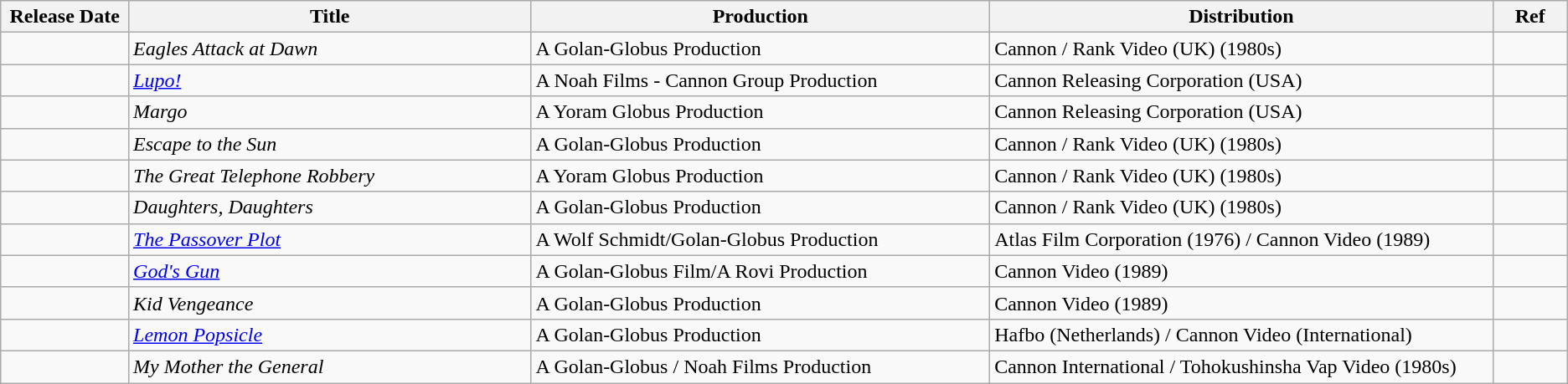<table class="wikitable sortable">
<tr>
<th width="110">Release Date</th>
<th width="400">Title</th>
<th width="450">Production</th>
<th width="500">Distribution</th>
<th width="62" scope="Col" class="unsortable">Ref</th>
</tr>
<tr>
<td style="text-align:right;"></td>
<td><em>Eagles Attack at Dawn</em> </td>
<td>A Golan-Globus Production</td>
<td>Cannon / Rank Video (UK) (1980s)</td>
<td></td>
</tr>
<tr>
<td style="text-align:right;"></td>
<td><em><a href='#'>Lupo!</a></em> </td>
<td>A Noah Films - Cannon Group Production</td>
<td>Cannon Releasing Corporation (USA)</td>
<td></td>
</tr>
<tr>
<td style="text-align:right;"></td>
<td><em>Margo</em> </td>
<td>A Yoram Globus Production</td>
<td>Cannon Releasing Corporation (USA)</td>
<td></td>
</tr>
<tr>
<td style="text-align:right;"></td>
<td><em>Escape to the Sun</em> </td>
<td>A Golan-Globus Production</td>
<td>Cannon / Rank Video (UK) (1980s)</td>
<td></td>
</tr>
<tr>
<td style="text-align:right;"></td>
<td><em>The Great Telephone Robbery</em> </td>
<td>A Yoram Globus Production</td>
<td>Cannon / Rank Video (UK) (1980s)</td>
<td></td>
</tr>
<tr>
<td style="text-align:right;"></td>
<td><em>Daughters, Daughters</em> </td>
<td>A Golan-Globus Production</td>
<td>Cannon / Rank Video (UK) (1980s)</td>
<td></td>
</tr>
<tr>
<td style="text-align:right;"></td>
<td><em><a href='#'>The Passover Plot</a></em> </td>
<td>A Wolf Schmidt/Golan-Globus Production</td>
<td>Atlas Film Corporation (1976) / Cannon Video (1989)</td>
<td></td>
</tr>
<tr>
<td style="text-align:right;"></td>
<td><em><a href='#'>God's Gun</a></em> </td>
<td>A Golan-Globus Film/A Rovi Production</td>
<td>Cannon Video (1989)</td>
<td></td>
</tr>
<tr>
<td style="text-align:right;"></td>
<td><em>Kid Vengeance</em> </td>
<td>A Golan-Globus Production</td>
<td>Cannon Video (1989)</td>
<td></td>
</tr>
<tr>
<td style="text-align:right;"></td>
<td><em><a href='#'>Lemon Popsicle</a></em> </td>
<td>A Golan-Globus Production</td>
<td>Hafbo (Netherlands) / Cannon Video (International)</td>
<td></td>
</tr>
<tr>
<td style="text-align:right;"></td>
<td><em>My Mother the General</em> </td>
<td>A Golan-Globus / Noah Films Production</td>
<td>Cannon International / Tohokushinsha Vap Video  (1980s)</td>
<td></td>
</tr>
</table>
